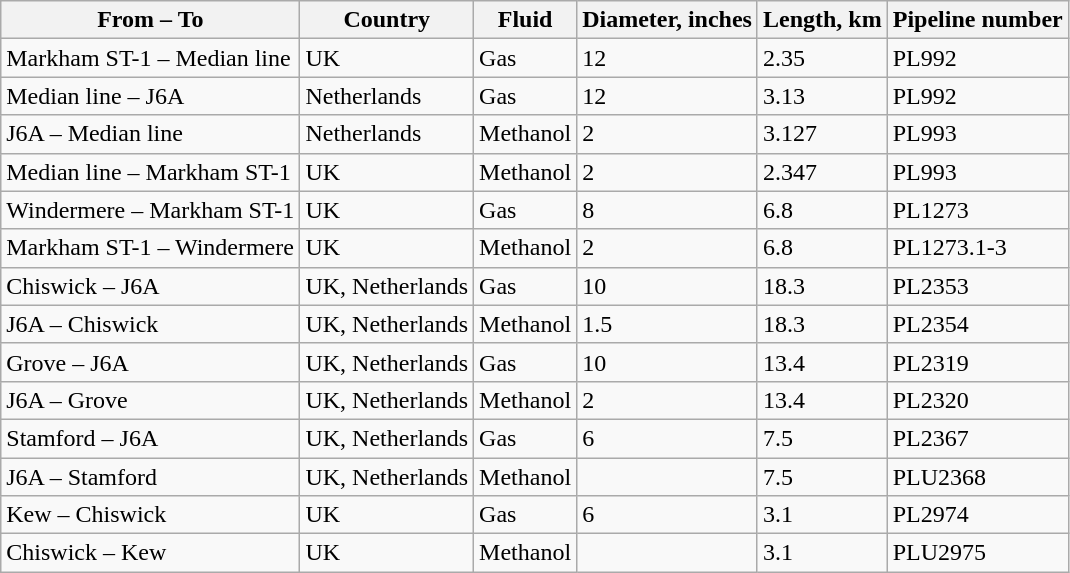<table class="wikitable">
<tr>
<th>From – To</th>
<th>Country</th>
<th>Fluid</th>
<th>Diameter, inches</th>
<th>Length, km</th>
<th>Pipeline number</th>
</tr>
<tr>
<td>Markham ST-1 – Median line</td>
<td>UK</td>
<td>Gas</td>
<td>12</td>
<td>2.35</td>
<td>PL992</td>
</tr>
<tr>
<td>Median line – J6A</td>
<td>Netherlands</td>
<td>Gas</td>
<td>12</td>
<td>3.13</td>
<td>PL992</td>
</tr>
<tr>
<td>J6A – Median line</td>
<td>Netherlands</td>
<td>Methanol</td>
<td>2</td>
<td>3.127</td>
<td>PL993</td>
</tr>
<tr>
<td>Median line – Markham ST-1</td>
<td>UK</td>
<td>Methanol</td>
<td>2</td>
<td>2.347</td>
<td>PL993</td>
</tr>
<tr>
<td>Windermere – Markham ST-1</td>
<td>UK</td>
<td>Gas</td>
<td>8</td>
<td>6.8</td>
<td>PL1273</td>
</tr>
<tr>
<td>Markham ST-1 – Windermere</td>
<td>UK</td>
<td>Methanol</td>
<td>2</td>
<td>6.8</td>
<td>PL1273.1-3</td>
</tr>
<tr>
<td>Chiswick – J6A</td>
<td>UK, Netherlands</td>
<td>Gas</td>
<td>10</td>
<td>18.3</td>
<td>PL2353</td>
</tr>
<tr>
<td>J6A – Chiswick</td>
<td>UK, Netherlands</td>
<td>Methanol</td>
<td>1.5</td>
<td>18.3</td>
<td>PL2354</td>
</tr>
<tr>
<td>Grove – J6A</td>
<td>UK, Netherlands</td>
<td>Gas</td>
<td>10</td>
<td>13.4</td>
<td>PL2319</td>
</tr>
<tr>
<td>J6A – Grove</td>
<td>UK, Netherlands</td>
<td>Methanol</td>
<td>2</td>
<td>13.4</td>
<td>PL2320</td>
</tr>
<tr>
<td>Stamford – J6A</td>
<td>UK, Netherlands</td>
<td>Gas</td>
<td>6</td>
<td>7.5</td>
<td>PL2367</td>
</tr>
<tr>
<td>J6A – Stamford</td>
<td>UK, Netherlands</td>
<td>Methanol</td>
<td></td>
<td>7.5</td>
<td>PLU2368</td>
</tr>
<tr>
<td>Kew – Chiswick</td>
<td>UK</td>
<td>Gas</td>
<td>6</td>
<td>3.1</td>
<td>PL2974</td>
</tr>
<tr>
<td>Chiswick – Kew</td>
<td>UK</td>
<td>Methanol</td>
<td></td>
<td>3.1</td>
<td>PLU2975</td>
</tr>
</table>
